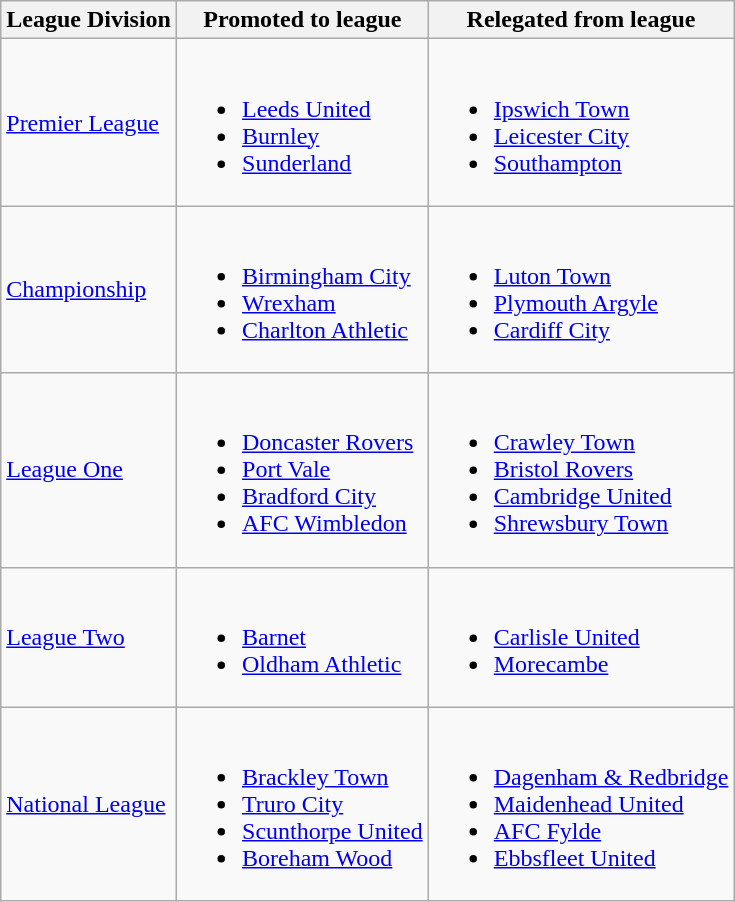<table class="wikitable">
<tr>
<th>League Division</th>
<th>Promoted to league </th>
<th>Relegated from league </th>
</tr>
<tr>
<td><a href='#'>Premier League</a></td>
<td><br><ul><li><a href='#'>Leeds United</a> </li><li><a href='#'>Burnley</a> </li><li><a href='#'>Sunderland</a> </li></ul></td>
<td><br><ul><li><a href='#'>Ipswich Town</a> </li><li><a href='#'>Leicester City</a> </li><li><a href='#'>Southampton</a> </li></ul></td>
</tr>
<tr>
<td><a href='#'>Championship</a></td>
<td><br><ul><li><a href='#'>Birmingham City</a> </li><li><a href='#'>Wrexham</a> </li><li><a href='#'> Charlton Athletic</a> </li></ul></td>
<td><br><ul><li><a href='#'>Luton Town</a> </li><li><a href='#'>Plymouth Argyle</a> </li><li><a href='#'>Cardiff City</a> </li></ul></td>
</tr>
<tr>
<td><a href='#'>League One</a></td>
<td><br><ul><li><a href='#'>Doncaster Rovers</a> </li><li><a href='#'>Port Vale</a> </li><li><a href='#'>Bradford City</a> </li><li><a href='#'>AFC Wimbledon</a> </li></ul></td>
<td><br><ul><li><a href='#'>Crawley Town</a> </li><li><a href='#'>Bristol Rovers</a> </li><li><a href='#'>Cambridge United</a> </li><li><a href='#'>Shrewsbury Town</a> </li></ul></td>
</tr>
<tr>
<td><a href='#'>League Two</a></td>
<td><br><ul><li><a href='#'>Barnet</a> </li><li><a href='#'>Oldham Athletic</a> </li></ul></td>
<td><br><ul><li><a href='#'>Carlisle United</a> </li><li><a href='#'>Morecambe</a> </li></ul></td>
</tr>
<tr>
<td><a href='#'>National League</a></td>
<td><br><ul><li><a href='#'>Brackley Town</a> </li><li><a href='#'>Truro City</a> </li><li><a href='#'>Scunthorpe United</a> </li><li><a href='#'>Boreham Wood</a> </li></ul></td>
<td><br><ul><li><a href='#'>Dagenham & Redbridge</a> </li><li><a href='#'>Maidenhead United</a> </li><li><a href='#'>AFC Fylde</a> </li><li><a href='#'>Ebbsfleet United</a> </li></ul></td>
</tr>
</table>
